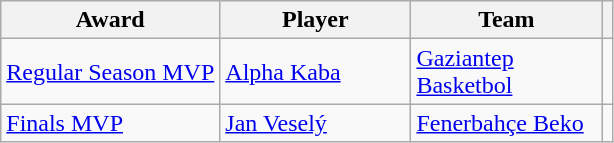<table class="wikitable sortable" style="text-align:left;">
<tr>
<th>Award</th>
<th width=120>Player</th>
<th width=120>Team</th>
<th></th>
</tr>
<tr>
<td><a href='#'>Regular Season MVP</a></td>
<td> <a href='#'>Alpha Kaba</a></td>
<td><a href='#'>Gaziantep Basketbol</a></td>
<td align=center></td>
</tr>
<tr>
<td><a href='#'>Finals MVP</a></td>
<td> <a href='#'>Jan Veselý</a></td>
<td><a href='#'>Fenerbahçe Beko</a></td>
<td align=center></td>
</tr>
</table>
